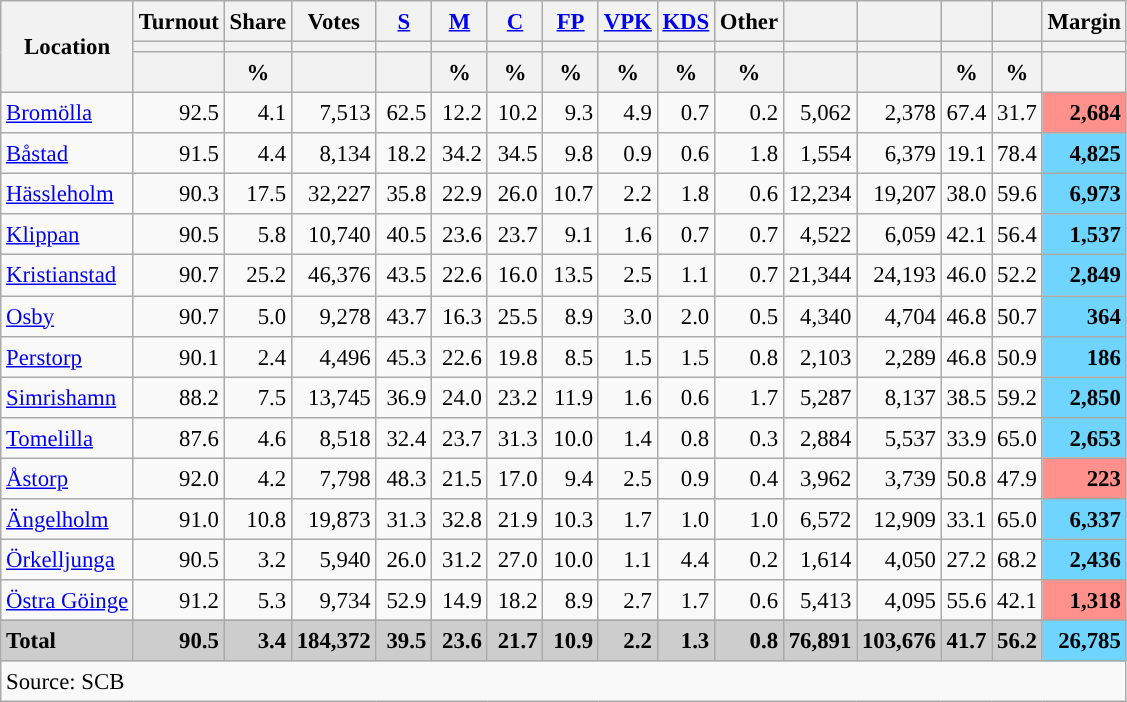<table class="wikitable sortable" style="text-align:right; font-size:95%; line-height:20px;">
<tr>
<th rowspan="3">Location</th>
<th>Turnout</th>
<th>Share</th>
<th>Votes</th>
<th width="30px" class="unsortable"><a href='#'>S</a></th>
<th width="30px" class="unsortable"><a href='#'>M</a></th>
<th width="30px" class="unsortable"><a href='#'>C</a></th>
<th width="30px" class="unsortable"><a href='#'>FP</a></th>
<th width="30px" class="unsortable"><a href='#'>VPK</a></th>
<th width="30px" class="unsortable"><a href='#'>KDS</a></th>
<th width="30px" class="unsortable">Other</th>
<th></th>
<th></th>
<th></th>
<th></th>
<th>Margin</th>
</tr>
<tr>
<th></th>
<th></th>
<th></th>
<th style="background:"></th>
<th style="background:"></th>
<th style="background:"></th>
<th style="background:"></th>
<th style="background:"></th>
<th style="background:"></th>
<th style="background:"></th>
<th style="background:"></th>
<th style="background:"></th>
<th style="background:"></th>
<th style="background:"></th>
<th></th>
</tr>
<tr>
<th></th>
<th data-sort-type="number">%</th>
<th></th>
<th></th>
<th data-sort-type="number">%</th>
<th data-sort-type="number">%</th>
<th data-sort-type="number">%</th>
<th data-sort-type="number">%</th>
<th data-sort-type="number">%</th>
<th data-sort-type="number">%</th>
<th data-sort-type="number"></th>
<th data-sort-type="number"></th>
<th data-sort-type="number">%</th>
<th data-sort-type="number">%</th>
<th data-sort-type="number"></th>
</tr>
<tr>
<td align=left><a href='#'>Bromölla</a></td>
<td>92.5</td>
<td>4.1</td>
<td>7,513</td>
<td>62.5</td>
<td>12.2</td>
<td>10.2</td>
<td>9.3</td>
<td>4.9</td>
<td>0.7</td>
<td>0.2</td>
<td>5,062</td>
<td>2,378</td>
<td>67.4</td>
<td>31.7</td>
<td bgcolor=#ff908c><strong>2,684</strong></td>
</tr>
<tr>
<td align=left><a href='#'>Båstad</a></td>
<td>91.5</td>
<td>4.4</td>
<td>8,134</td>
<td>18.2</td>
<td>34.2</td>
<td>34.5</td>
<td>9.8</td>
<td>0.9</td>
<td>0.6</td>
<td>1.8</td>
<td>1,554</td>
<td>6,379</td>
<td>19.1</td>
<td>78.4</td>
<td bgcolor=#6fd5fe><strong>4,825</strong></td>
</tr>
<tr>
<td align=left><a href='#'>Hässleholm</a></td>
<td>90.3</td>
<td>17.5</td>
<td>32,227</td>
<td>35.8</td>
<td>22.9</td>
<td>26.0</td>
<td>10.7</td>
<td>2.2</td>
<td>1.8</td>
<td>0.6</td>
<td>12,234</td>
<td>19,207</td>
<td>38.0</td>
<td>59.6</td>
<td bgcolor=#6fd5fe><strong>6,973</strong></td>
</tr>
<tr>
<td align=left><a href='#'>Klippan</a></td>
<td>90.5</td>
<td>5.8</td>
<td>10,740</td>
<td>40.5</td>
<td>23.6</td>
<td>23.7</td>
<td>9.1</td>
<td>1.6</td>
<td>0.7</td>
<td>0.7</td>
<td>4,522</td>
<td>6,059</td>
<td>42.1</td>
<td>56.4</td>
<td bgcolor=#6fd5fe><strong>1,537</strong></td>
</tr>
<tr>
<td align=left><a href='#'>Kristianstad</a></td>
<td>90.7</td>
<td>25.2</td>
<td>46,376</td>
<td>43.5</td>
<td>22.6</td>
<td>16.0</td>
<td>13.5</td>
<td>2.5</td>
<td>1.1</td>
<td>0.7</td>
<td>21,344</td>
<td>24,193</td>
<td>46.0</td>
<td>52.2</td>
<td bgcolor=#6fd5fe><strong>2,849</strong></td>
</tr>
<tr>
<td align=left><a href='#'>Osby</a></td>
<td>90.7</td>
<td>5.0</td>
<td>9,278</td>
<td>43.7</td>
<td>16.3</td>
<td>25.5</td>
<td>8.9</td>
<td>3.0</td>
<td>2.0</td>
<td>0.5</td>
<td>4,340</td>
<td>4,704</td>
<td>46.8</td>
<td>50.7</td>
<td bgcolor=#6fd5fe><strong>364</strong></td>
</tr>
<tr>
<td align=left><a href='#'>Perstorp</a></td>
<td>90.1</td>
<td>2.4</td>
<td>4,496</td>
<td>45.3</td>
<td>22.6</td>
<td>19.8</td>
<td>8.5</td>
<td>1.5</td>
<td>1.5</td>
<td>0.8</td>
<td>2,103</td>
<td>2,289</td>
<td>46.8</td>
<td>50.9</td>
<td bgcolor=#6fd5fe><strong>186</strong></td>
</tr>
<tr>
<td align=left><a href='#'>Simrishamn</a></td>
<td>88.2</td>
<td>7.5</td>
<td>13,745</td>
<td>36.9</td>
<td>24.0</td>
<td>23.2</td>
<td>11.9</td>
<td>1.6</td>
<td>0.6</td>
<td>1.7</td>
<td>5,287</td>
<td>8,137</td>
<td>38.5</td>
<td>59.2</td>
<td bgcolor=#6fd5fe><strong>2,850</strong></td>
</tr>
<tr>
<td align=left><a href='#'>Tomelilla</a></td>
<td>87.6</td>
<td>4.6</td>
<td>8,518</td>
<td>32.4</td>
<td>23.7</td>
<td>31.3</td>
<td>10.0</td>
<td>1.4</td>
<td>0.8</td>
<td>0.3</td>
<td>2,884</td>
<td>5,537</td>
<td>33.9</td>
<td>65.0</td>
<td bgcolor=#6fd5fe><strong>2,653</strong></td>
</tr>
<tr>
<td align=left><a href='#'>Åstorp</a></td>
<td>92.0</td>
<td>4.2</td>
<td>7,798</td>
<td>48.3</td>
<td>21.5</td>
<td>17.0</td>
<td>9.4</td>
<td>2.5</td>
<td>0.9</td>
<td>0.4</td>
<td>3,962</td>
<td>3,739</td>
<td>50.8</td>
<td>47.9</td>
<td bgcolor=#ff908c><strong>223</strong></td>
</tr>
<tr>
<td align=left><a href='#'>Ängelholm</a></td>
<td>91.0</td>
<td>10.8</td>
<td>19,873</td>
<td>31.3</td>
<td>32.8</td>
<td>21.9</td>
<td>10.3</td>
<td>1.7</td>
<td>1.0</td>
<td>1.0</td>
<td>6,572</td>
<td>12,909</td>
<td>33.1</td>
<td>65.0</td>
<td bgcolor=#6fd5fe><strong>6,337</strong></td>
</tr>
<tr>
<td align=left><a href='#'>Örkelljunga</a></td>
<td>90.5</td>
<td>3.2</td>
<td>5,940</td>
<td>26.0</td>
<td>31.2</td>
<td>27.0</td>
<td>10.0</td>
<td>1.1</td>
<td>4.4</td>
<td>0.2</td>
<td>1,614</td>
<td>4,050</td>
<td>27.2</td>
<td>68.2</td>
<td bgcolor=#6fd5fe><strong>2,436</strong></td>
</tr>
<tr>
<td align=left><a href='#'>Östra Göinge</a></td>
<td>91.2</td>
<td>5.3</td>
<td>9,734</td>
<td>52.9</td>
<td>14.9</td>
<td>18.2</td>
<td>8.9</td>
<td>2.7</td>
<td>1.7</td>
<td>0.6</td>
<td>5,413</td>
<td>4,095</td>
<td>55.6</td>
<td>42.1</td>
<td bgcolor=#ff908c><strong>1,318</strong></td>
</tr>
<tr>
</tr>
<tr style="background:#CDCDCD;">
<td align=left><strong>Total</strong></td>
<td><strong>90.5</strong></td>
<td><strong>3.4</strong></td>
<td><strong>184,372</strong></td>
<td><strong>39.5</strong></td>
<td><strong>23.6</strong></td>
<td><strong>21.7</strong></td>
<td><strong>10.9</strong></td>
<td><strong>2.2</strong></td>
<td><strong>1.3</strong></td>
<td><strong>0.8</strong></td>
<td><strong>76,891</strong></td>
<td><strong>103,676</strong></td>
<td><strong>41.7</strong></td>
<td><strong>56.2</strong></td>
<td bgcolor=#6fd5fe><strong>26,785</strong></td>
</tr>
<tr>
<td align=left colspan=16>Source: SCB </td>
</tr>
</table>
